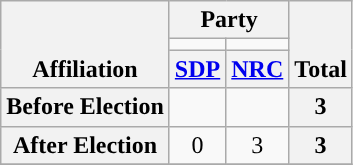<table class=wikitable style="text-align:center">
<tr style="vertical-align:bottom;">
<th rowspan=3>Affiliation</th>
<th colspan=2>Party</th>
<th rowspan=3>Total</th>
</tr>
<tr>
<td style="background-color:"></td>
<td style="background-color:"></td>
</tr>
<tr>
<th><a href='#'>SDP</a></th>
<th><a href='#'>NRC</a></th>
</tr>
<tr>
<th>Before Election</th>
<td></td>
<td></td>
<th>3</th>
</tr>
<tr>
<th>After Election</th>
<td>0</td>
<td>3</td>
<th>3</th>
</tr>
<tr>
</tr>
</table>
